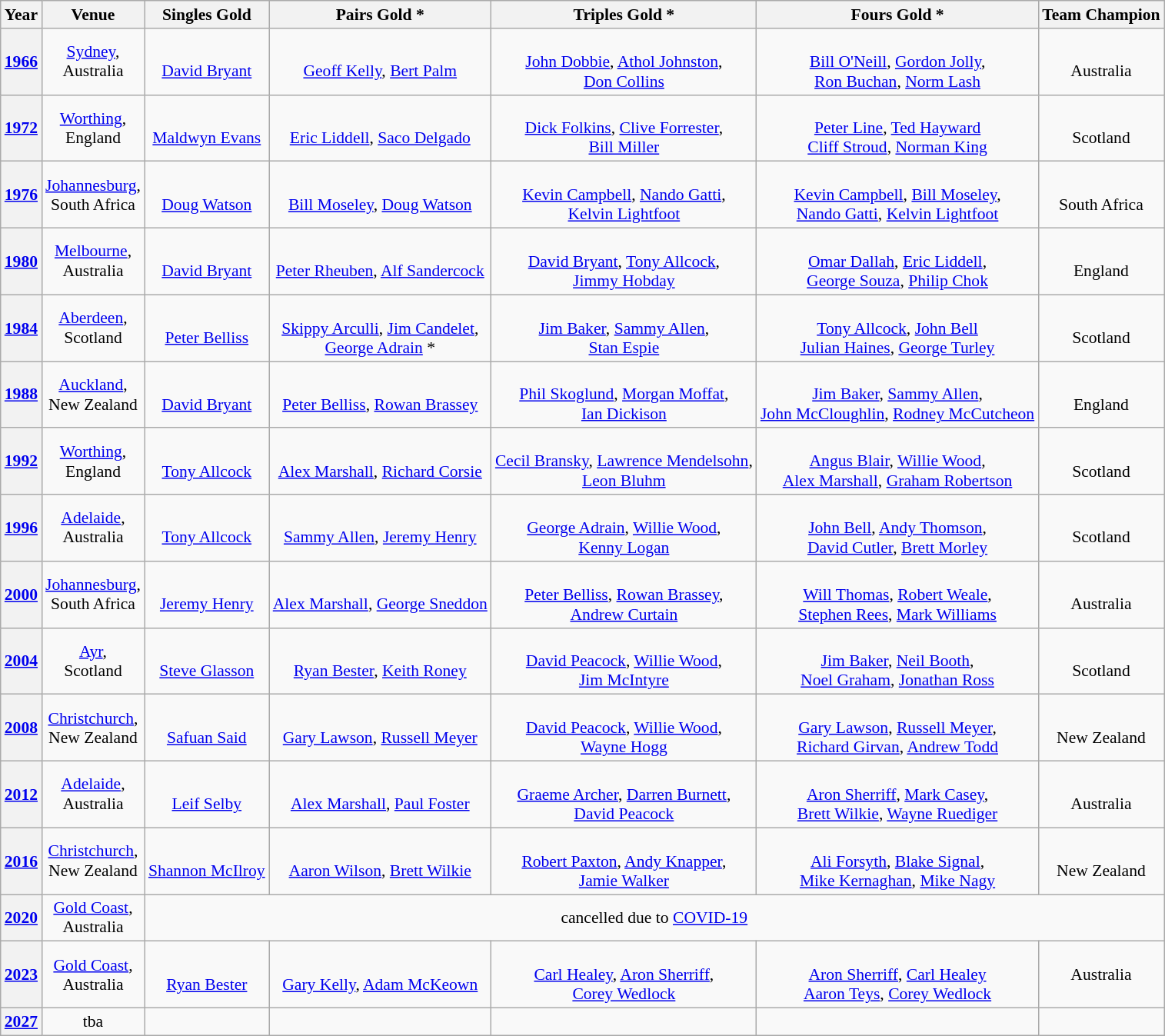<table class="wikitable"  style="font-size:90%;text-align:center;">
<tr>
<th>Year</th>
<th>Venue</th>
<th>Singles Gold</th>
<th>Pairs Gold *</th>
<th>Triples Gold *</th>
<th>Fours Gold *</th>
<th>Team Champion</th>
</tr>
<tr>
<th><a href='#'>1966</a></th>
<td><a href='#'>Sydney</a>, <br> Australia</td>
<td> <br> <a href='#'>David Bryant</a></td>
<td> <br> <a href='#'>Geoff Kelly</a>, <a href='#'>Bert Palm</a></td>
<td> <br> <a href='#'>John Dobbie</a>, <a href='#'>Athol Johnston</a>,<br> <a href='#'>Don Collins</a></td>
<td><br> <a href='#'>Bill O'Neill</a>, <a href='#'>Gordon Jolly</a>,<br> <a href='#'>Ron Buchan</a>, <a href='#'>Norm Lash</a></td>
<td> <br> Australia</td>
</tr>
<tr>
<th><a href='#'>1972</a></th>
<td><a href='#'>Worthing</a>, <br> England</td>
<td> <br> <a href='#'>Maldwyn Evans</a></td>
<td> <br> <a href='#'>Eric Liddell</a>, <a href='#'>Saco Delgado</a></td>
<td> <br> <a href='#'>Dick Folkins</a>, <a href='#'>Clive Forrester</a>,<br> <a href='#'>Bill Miller</a></td>
<td><br> <a href='#'>Peter Line</a>, <a href='#'>Ted Hayward</a> <br><a href='#'>Cliff Stroud</a>, <a href='#'>Norman King</a></td>
<td> <br> Scotland</td>
</tr>
<tr>
<th><a href='#'>1976</a></th>
<td><a href='#'>Johannesburg</a>, <br> South Africa</td>
<td> <br> <a href='#'>Doug Watson</a></td>
<td> <br> <a href='#'>Bill Moseley</a>, <a href='#'>Doug Watson</a></td>
<td> <br> <a href='#'>Kevin Campbell</a>, <a href='#'>Nando Gatti</a>,<br> <a href='#'>Kelvin Lightfoot</a></td>
<td><br> <a href='#'>Kevin Campbell</a>, <a href='#'>Bill Moseley</a>,<br> <a href='#'>Nando Gatti</a>, <a href='#'>Kelvin Lightfoot</a></td>
<td> <br> South Africa</td>
</tr>
<tr>
<th><a href='#'>1980</a></th>
<td><a href='#'>Melbourne</a>, <br> Australia</td>
<td> <br> <a href='#'>David Bryant</a></td>
<td> <br> <a href='#'>Peter Rheuben</a>, <a href='#'>Alf Sandercock</a></td>
<td> <br> <a href='#'>David Bryant</a>, <a href='#'>Tony Allcock</a>,<br> <a href='#'>Jimmy Hobday</a></td>
<td><br> <a href='#'>Omar Dallah</a>, <a href='#'>Eric Liddell</a>,<br> <a href='#'>George Souza</a>, <a href='#'>Philip Chok</a></td>
<td> <br> England</td>
</tr>
<tr>
<th><a href='#'>1984</a></th>
<td><a href='#'>Aberdeen</a>, <br> Scotland</td>
<td> <br> <a href='#'>Peter Belliss</a></td>
<td> <br> <a href='#'>Skippy Arculli</a>, <a href='#'>Jim Candelet</a>,<br> <a href='#'>George Adrain</a> *</td>
<td> <br> <a href='#'>Jim Baker</a>, <a href='#'>Sammy Allen</a>, <br><a href='#'>Stan Espie</a></td>
<td><br> <a href='#'>Tony Allcock</a>, <a href='#'>John Bell</a><br> <a href='#'>Julian Haines</a>, <a href='#'>George Turley</a></td>
<td> <br> Scotland</td>
</tr>
<tr>
<th><a href='#'>1988</a></th>
<td><a href='#'>Auckland</a>, <br> New Zealand</td>
<td> <br> <a href='#'>David Bryant</a></td>
<td> <br> <a href='#'>Peter Belliss</a>, <a href='#'>Rowan Brassey</a></td>
<td> <br> <a href='#'>Phil Skoglund</a>, <a href='#'>Morgan Moffat</a>, <br><a href='#'>Ian Dickison</a></td>
<td> <br><a href='#'>Jim Baker</a>, <a href='#'>Sammy Allen</a>,<br> <a href='#'>John McCloughlin</a>, <a href='#'>Rodney McCutcheon</a></td>
<td> <br> England</td>
</tr>
<tr>
<th><a href='#'>1992</a></th>
<td><a href='#'>Worthing</a>, <br> England</td>
<td> <br> <a href='#'>Tony Allcock</a></td>
<td> <br> <a href='#'>Alex Marshall</a>, <a href='#'>Richard Corsie</a></td>
<td> <br> <a href='#'>Cecil Bransky</a>, <a href='#'>Lawrence Mendelsohn</a>,<br> <a href='#'>Leon Bluhm</a></td>
<td><br><a href='#'>Angus Blair</a>, <a href='#'>Willie Wood</a>, <br><a href='#'>Alex Marshall</a>, <a href='#'>Graham Robertson</a></td>
<td> <br> Scotland</td>
</tr>
<tr>
<th><a href='#'>1996</a></th>
<td><a href='#'>Adelaide</a>, <br> Australia</td>
<td> <br> <a href='#'>Tony Allcock</a></td>
<td> <br> <a href='#'>Sammy Allen</a>, <a href='#'>Jeremy Henry</a></td>
<td> <br> <a href='#'>George Adrain</a>, <a href='#'>Willie Wood</a>,<br> <a href='#'>Kenny Logan</a></td>
<td><br><a href='#'>John Bell</a>, <a href='#'>Andy Thomson</a>,<br> <a href='#'>David Cutler</a>, <a href='#'>Brett Morley</a></td>
<td> <br> Scotland</td>
</tr>
<tr>
<th><a href='#'>2000</a></th>
<td><a href='#'>Johannesburg</a>, <br> South Africa</td>
<td> <br> <a href='#'>Jeremy Henry</a></td>
<td> <br> <a href='#'>Alex Marshall</a>, <a href='#'>George Sneddon</a></td>
<td> <br> <a href='#'>Peter Belliss</a>, <a href='#'>Rowan Brassey</a>,<br> <a href='#'>Andrew Curtain</a></td>
<td> <br> <a href='#'>Will Thomas</a>, <a href='#'>Robert Weale</a>,<br> <a href='#'>Stephen Rees</a>, <a href='#'>Mark Williams</a></td>
<td> <br> Australia</td>
</tr>
<tr>
<th><a href='#'>2004</a></th>
<td><a href='#'>Ayr</a>, <br> Scotland</td>
<td> <br> <a href='#'>Steve Glasson</a></td>
<td> <br> <a href='#'>Ryan Bester</a>, <a href='#'>Keith Roney</a></td>
<td> <br> <a href='#'>David Peacock</a>, <a href='#'>Willie Wood</a>,<br> <a href='#'>Jim McIntyre</a></td>
<td> <br> <a href='#'>Jim Baker</a>, <a href='#'>Neil Booth</a>,<br> <a href='#'>Noel Graham</a>, <a href='#'>Jonathan Ross</a></td>
<td> <br> Scotland</td>
</tr>
<tr>
<th><a href='#'>2008</a></th>
<td><a href='#'>Christchurch</a>, <br> New Zealand</td>
<td> <br> <a href='#'>Safuan Said</a></td>
<td> <br> <a href='#'>Gary Lawson</a>, <a href='#'>Russell Meyer</a></td>
<td> <br> <a href='#'>David Peacock</a>, <a href='#'>Willie Wood</a>,<br> <a href='#'>Wayne Hogg</a></td>
<td> <br> <a href='#'>Gary Lawson</a>, <a href='#'>Russell Meyer</a>, <br><a href='#'>Richard Girvan</a>, <a href='#'>Andrew Todd</a></td>
<td> <br> New Zealand</td>
</tr>
<tr>
<th><a href='#'>2012</a></th>
<td><a href='#'>Adelaide</a>, <br> Australia</td>
<td> <br> <a href='#'>Leif Selby</a></td>
<td> <br> <a href='#'>Alex Marshall</a>, <a href='#'>Paul Foster</a></td>
<td> <br> <a href='#'>Graeme Archer</a>, <a href='#'>Darren Burnett</a>, <br><a href='#'>David Peacock</a></td>
<td> <br> <a href='#'>Aron Sherriff</a>, <a href='#'>Mark Casey</a>,<br> <a href='#'>Brett Wilkie</a>, <a href='#'>Wayne Ruediger</a></td>
<td> <br> Australia</td>
</tr>
<tr>
<th><a href='#'>2016</a></th>
<td><a href='#'>Christchurch</a>, <br>New Zealand</td>
<td> <br> <a href='#'>Shannon McIlroy</a></td>
<td> <br> <a href='#'>Aaron Wilson</a>, <a href='#'>Brett Wilkie</a></td>
<td> <br> <a href='#'>Robert Paxton</a>, <a href='#'>Andy Knapper</a>,<br> <a href='#'>Jamie Walker</a></td>
<td> <br> <a href='#'>Ali Forsyth</a>, <a href='#'>Blake Signal</a>,<br> <a href='#'>Mike Kernaghan</a>, <a href='#'>Mike Nagy</a></td>
<td> <br> New Zealand</td>
</tr>
<tr>
<th><a href='#'>2020</a></th>
<td><a href='#'>Gold Coast</a>, <br>Australia</td>
<td colspan=5>cancelled due to <a href='#'>COVID-19</a></td>
</tr>
<tr>
<th><a href='#'>2023</a></th>
<td><a href='#'>Gold Coast</a>, <br>Australia</td>
<td> <br> <a href='#'>Ryan Bester</a></td>
<td> <br> <a href='#'>Gary Kelly</a>, <a href='#'>Adam McKeown</a></td>
<td> <br> <a href='#'>Carl Healey</a>, <a href='#'>Aron Sherriff</a>,<br> <a href='#'>Corey Wedlock</a></td>
<td> <br><a href='#'>Aron Sherriff</a>, <a href='#'>Carl Healey</a><br> <a href='#'>Aaron Teys</a>, <a href='#'>Corey Wedlock</a></td>
<td> Australia</td>
</tr>
<tr>
<th><a href='#'>2027</a></th>
<td>tba</td>
<td></td>
<td></td>
<td></td>
<td></td>
<td></td>
</tr>
</table>
